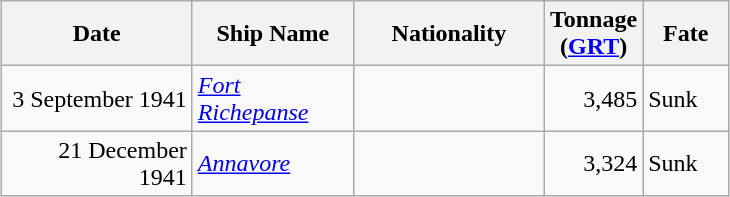<table class="wikitable sortable" style="margin: 1em auto 1em auto;">
<tr>
<th width="120px">Date</th>
<th width="100px">Ship Name</th>
<th width="120px">Nationality</th>
<th width="25px">Tonnage<br>(<a href='#'>GRT</a>)</th>
<th width="50px">Fate</th>
</tr>
<tr>
<td align="right">3 September 1941</td>
<td align="left"><a href='#'><em>Fort Richepanse</em></a></td>
<td align="left"></td>
<td align="right">3,485</td>
<td align="left">Sunk</td>
</tr>
<tr>
<td align="right">21 December 1941</td>
<td align="left"><a href='#'><em>Annavore</em></a></td>
<td align="left"></td>
<td align="right">3,324</td>
<td align="left">Sunk</td>
</tr>
</table>
